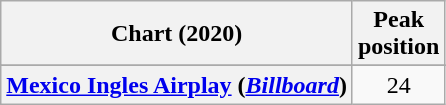<table class="wikitable plainrowheaders" style="text-align:center">
<tr>
<th scope="col">Chart (2020)</th>
<th scope="col">Peak<br>position</th>
</tr>
<tr>
</tr>
<tr>
<th scope="row"><a href='#'>Mexico Ingles Airplay</a> (<em><a href='#'>Billboard</a></em>)</th>
<td>24</td>
</tr>
</table>
